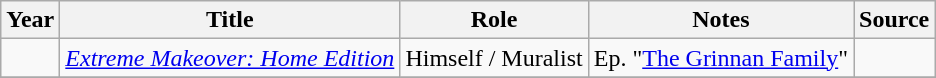<table class="wikitable sortable plainrowheaders">
<tr>
<th>Year</th>
<th>Title</th>
<th>Role</th>
<th class="unsortable">Notes</th>
<th class="unsortable">Source</th>
</tr>
<tr>
<td></td>
<td><em><a href='#'>Extreme Makeover: Home Edition</a></em></td>
<td>Himself / Muralist</td>
<td>Ep. "<a href='#'>The Grinnan Family</a>"</td>
<td></td>
</tr>
<tr>
</tr>
</table>
